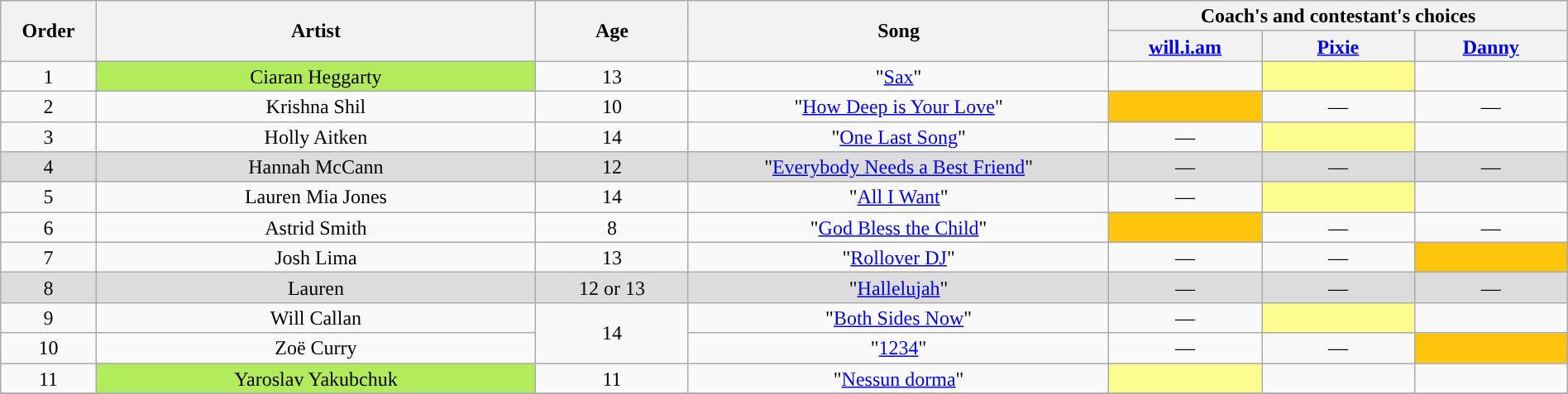<table class="wikitable" style="text-align:center; line-height:17px; font-size:100%; width:100%;">
<tr>
<th scope="col" rowspan="2" width="05%">Order</th>
<th scope="col" rowspan="2" width="23%">Artist</th>
<th scope="col" rowspan="2" width="08%">Age</th>
<th scope="col" rowspan="2" width="22%">Song</th>
<th scope="col" colspan="3" width="24%">Coach's and contestant's choices</th>
</tr>
<tr>
<th width="08%"><a href='#'>will.i.am</a></th>
<th width="08%"><a href='#'>Pixie</a></th>
<th width="08%"><a href='#'>Danny</a></th>
</tr>
<tr>
<td scope="row">1</td>
<td style="background-color:#B2EC5D;">Ciaran Heggarty</td>
<td>13</td>
<td>"<a href='#'>Sax</a>"</td>
<td><strong></strong></td>
<td style="background:#fdfc8f;"><strong></strong></td>
<td><strong></strong></td>
</tr>
<tr>
<td scope="row">2</td>
<td>Krishna Shil</td>
<td>10</td>
<td>"<a href='#'>How Deep is Your Love</a>"</td>
<td style="background:#FFC40C;"><strong></strong></td>
<td>—</td>
<td>—</td>
</tr>
<tr>
<td scope="row">3</td>
<td>Holly Aitken</td>
<td>14</td>
<td>"<a href='#'>One Last Song</a>"</td>
<td>—</td>
<td style="background:#fdfc8f;"><strong></strong></td>
<td><strong></strong></td>
</tr>
<tr bgcolor=#DCDCDC>
<td scope="row">4</td>
<td>Hannah McCann</td>
<td>12</td>
<td>"<a href='#'>Everybody Needs a Best Friend</a>"</td>
<td>—</td>
<td>—</td>
<td>—</td>
</tr>
<tr>
<td scope="row">5</td>
<td>Lauren Mia Jones</td>
<td>14</td>
<td>"<a href='#'>All I Want</a>"</td>
<td>—</td>
<td style="background:#fdfc8f;"><strong></strong></td>
<td><strong></strong></td>
</tr>
<tr>
<td scope="row">6</td>
<td>Astrid Smith</td>
<td>8</td>
<td>"<a href='#'>God Bless the Child</a>"</td>
<td style="background:#FFC40C;"><strong></strong></td>
<td>—</td>
<td>—</td>
</tr>
<tr>
<td scope="row">7</td>
<td>Josh Lima</td>
<td>13</td>
<td>"<a href='#'>Rollover DJ</a>"</td>
<td>—</td>
<td>—</td>
<td style="background:#FFC40C;"><strong></strong></td>
</tr>
<tr bgcolor=#DCDCDC>
<td scope=“row”>8</td>
<td>Lauren</td>
<td>12 or 13</td>
<td>"<a href='#'>Hallelujah</a>"</td>
<td>—</td>
<td>—</td>
<td>—</td>
</tr>
<tr>
<td scope=“row”>9</td>
<td>Will Callan</td>
<td rowspan="2">14</td>
<td>"<a href='#'>Both Sides Now</a>"</td>
<td>—</td>
<td style="background:#fdfc8f;"><strong></strong></td>
<td><strong></strong></td>
</tr>
<tr>
<td scope=“row”>10</td>
<td>Zoë Curry</td>
<td>"<a href='#'>1234</a>"</td>
<td>—</td>
<td>—</td>
<td style="background:#FFC40C;"><strong></strong></td>
</tr>
<tr>
<td scope=“row”>11</td>
<td style="background-color:#B2EC5D;">Yaroslav Yakubchuk</td>
<td>11</td>
<td>"<a href='#'>Nessun dorma</a>"</td>
<td style="background:#fdfc8f;"><strong></strong></td>
<td><strong></strong></td>
<td><strong></strong></td>
</tr>
<tr>
</tr>
</table>
